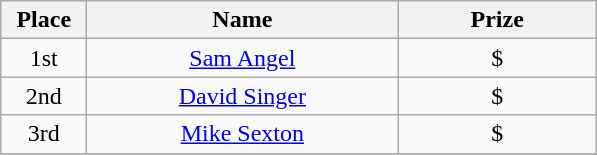<table class="wikitable">
<tr>
<th width="50">Place</th>
<th width="200">Name</th>
<th width="125">Prize</th>
</tr>
<tr>
<td align = "center">1st</td>
<td align = "center"><a href='#'>Sam Angel</a></td>
<td align = "center">$</td>
</tr>
<tr>
<td align = "center">2nd</td>
<td align = "center"><a href='#'>David Singer</a></td>
<td align = "center">$</td>
</tr>
<tr>
<td align = "center">3rd</td>
<td align = "center"><a href='#'>Mike Sexton</a></td>
<td align = "center">$</td>
</tr>
<tr>
</tr>
</table>
